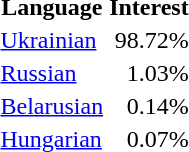<table class="standard">
<tr>
<th>Language</th>
<th>Interest</th>
</tr>
<tr>
<td><a href='#'>Ukrainian</a></td>
<td align="right">98.72%</td>
</tr>
<tr>
<td><a href='#'>Russian</a></td>
<td align="right">1.03%</td>
</tr>
<tr>
<td><a href='#'>Belarusian</a></td>
<td align="right">0.14%</td>
</tr>
<tr>
<td><a href='#'>Hungarian</a></td>
<td align="right">0.07%</td>
</tr>
</table>
